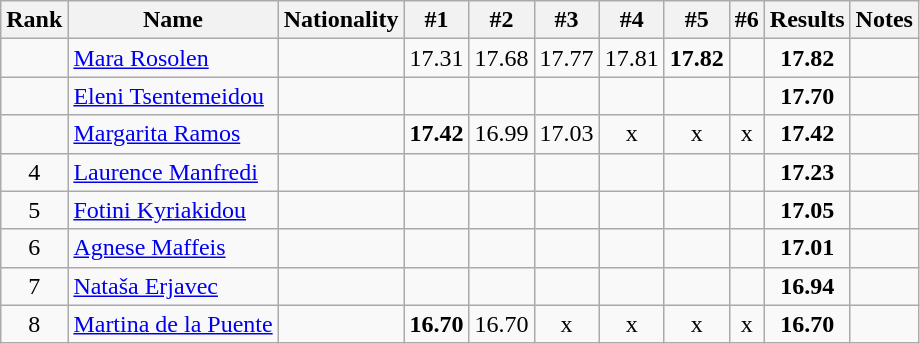<table class="wikitable sortable" style="text-align:center">
<tr>
<th>Rank</th>
<th>Name</th>
<th>Nationality</th>
<th>#1</th>
<th>#2</th>
<th>#3</th>
<th>#4</th>
<th>#5</th>
<th>#6</th>
<th>Results</th>
<th>Notes</th>
</tr>
<tr>
<td></td>
<td align=left><a href='#'>Mara Rosolen</a></td>
<td align=left></td>
<td>17.31</td>
<td>17.68</td>
<td>17.77</td>
<td>17.81</td>
<td><strong>17.82</strong></td>
<td></td>
<td><strong>17.82</strong></td>
<td></td>
</tr>
<tr>
<td></td>
<td align=left><a href='#'>Eleni Tsentemeidou</a></td>
<td align=left></td>
<td></td>
<td></td>
<td></td>
<td></td>
<td></td>
<td></td>
<td><strong>17.70</strong></td>
<td></td>
</tr>
<tr>
<td></td>
<td align=left><a href='#'>Margarita Ramos</a></td>
<td align=left></td>
<td><strong>17.42</strong></td>
<td>16.99</td>
<td>17.03</td>
<td>x</td>
<td>x</td>
<td>x</td>
<td><strong>17.42</strong></td>
<td></td>
</tr>
<tr>
<td>4</td>
<td align=left><a href='#'>Laurence Manfredi</a></td>
<td align=left></td>
<td></td>
<td></td>
<td></td>
<td></td>
<td></td>
<td></td>
<td><strong>17.23</strong></td>
<td></td>
</tr>
<tr>
<td>5</td>
<td align=left><a href='#'>Fotini Kyriakidou</a></td>
<td align=left></td>
<td></td>
<td></td>
<td></td>
<td></td>
<td></td>
<td></td>
<td><strong>17.05</strong></td>
<td></td>
</tr>
<tr>
<td>6</td>
<td align=left><a href='#'>Agnese Maffeis</a></td>
<td align=left></td>
<td></td>
<td></td>
<td></td>
<td></td>
<td></td>
<td></td>
<td><strong>17.01</strong></td>
<td></td>
</tr>
<tr>
<td>7</td>
<td align=left><a href='#'>Nataša Erjavec</a></td>
<td align=left></td>
<td></td>
<td></td>
<td></td>
<td></td>
<td></td>
<td></td>
<td><strong>16.94</strong></td>
<td></td>
</tr>
<tr>
<td>8</td>
<td align=left><a href='#'>Martina de la Puente</a></td>
<td align=left></td>
<td><strong>16.70</strong></td>
<td>16.70</td>
<td>x</td>
<td>x</td>
<td>x</td>
<td>x</td>
<td><strong>16.70</strong></td>
<td></td>
</tr>
</table>
